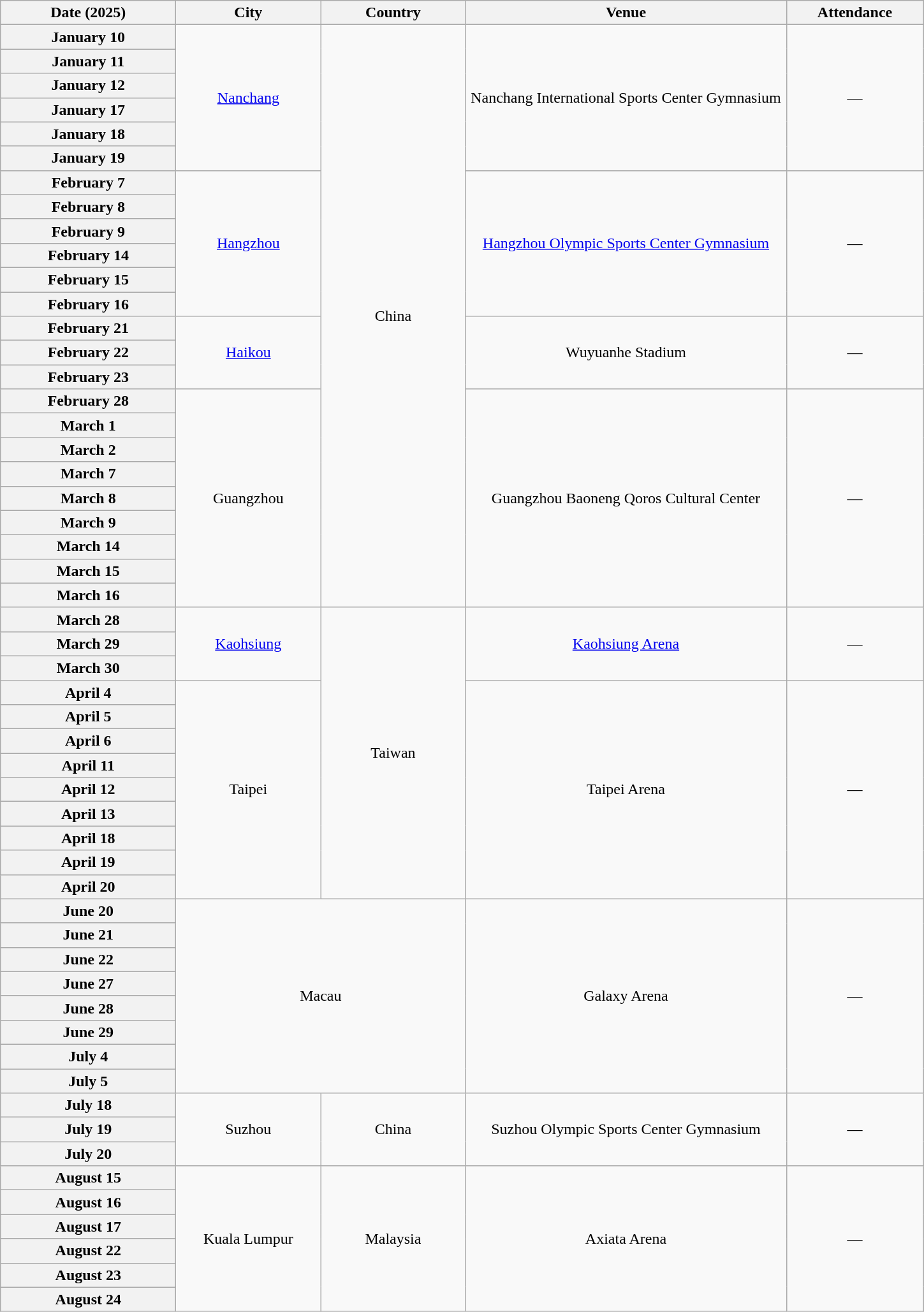<table class="wikitable plainrowheaders" style="text-align:center;">
<tr>
<th scope="col" style="width:11em;">Date (2025)</th>
<th scope="col" style="width:9em;">City</th>
<th scope="col" style="width:9em;">Country</th>
<th scope="col" style="width:20.5em;">Venue</th>
<th scope="col" style="width:8.5em;">Attendance</th>
</tr>
<tr>
<th scope="row" style="text-align:center">January 10</th>
<td rowspan="6"><a href='#'>Nanchang</a></td>
<td rowspan="24">China</td>
<td rowspan="6">Nanchang International Sports Center Gymnasium</td>
<td rowspan="6">—</td>
</tr>
<tr>
<th scope="row" style="text-align:center">January 11</th>
</tr>
<tr>
<th scope="row" style="text-align:center">January 12</th>
</tr>
<tr>
<th scope="row" style="text-align:center">January 17</th>
</tr>
<tr>
<th scope="row" style="text-align:center">January 18</th>
</tr>
<tr>
<th scope="row" style="text-align:center">January 19</th>
</tr>
<tr>
<th scope="row" style="text-align:center">February 7</th>
<td rowspan="6"><a href='#'>Hangzhou</a></td>
<td rowspan="6"><a href='#'>Hangzhou Olympic Sports Center Gymnasium</a></td>
<td rowspan="6">—</td>
</tr>
<tr>
<th scope="row" style="text-align:center">February 8</th>
</tr>
<tr>
<th scope="row" style="text-align:center">February 9</th>
</tr>
<tr>
<th scope="row" style="text-align:center">February 14</th>
</tr>
<tr>
<th scope="row" style="text-align:center">February 15</th>
</tr>
<tr>
<th scope="row" style="text-align:center">February 16</th>
</tr>
<tr>
<th scope="row" style="text-align:center">February 21</th>
<td rowspan="3"><a href='#'>Haikou</a></td>
<td rowspan="3">Wuyuanhe Stadium</td>
<td rowspan="3">—</td>
</tr>
<tr>
<th scope="row" style="text-align:center">February 22</th>
</tr>
<tr>
<th scope="row" style="text-align:center">February 23</th>
</tr>
<tr>
<th scope="row" style="text-align:center">February 28</th>
<td rowspan="9">Guangzhou</td>
<td rowspan="9">Guangzhou Baoneng Qoros Cultural Center</td>
<td rowspan="9">—</td>
</tr>
<tr>
<th scope="row" style="text-align:center">March 1</th>
</tr>
<tr>
<th scope="row" style="text-align:center">March 2</th>
</tr>
<tr>
<th scope="row" style="text-align:center">March 7</th>
</tr>
<tr>
<th scope="row" style="text-align:center">March 8</th>
</tr>
<tr>
<th scope="row" style="text-align:center">March 9</th>
</tr>
<tr>
<th scope="row" style="text-align:center">March 14</th>
</tr>
<tr>
<th scope="row" style="text-align:center">March 15</th>
</tr>
<tr>
<th scope="row" style="text-align:center">March 16</th>
</tr>
<tr>
<th scope="row" style="text-align:center">March 28</th>
<td rowspan="3"><a href='#'>Kaohsiung</a></td>
<td rowspan="12">Taiwan</td>
<td rowspan="3"><a href='#'>Kaohsiung Arena</a></td>
<td rowspan="3">—</td>
</tr>
<tr>
<th scope="row" style="text-align:center">March 29</th>
</tr>
<tr>
<th scope="row" style="text-align:center">March 30</th>
</tr>
<tr>
<th scope="row" style="text-align:center">April 4</th>
<td rowspan="9">Taipei</td>
<td rowspan="9">Taipei Arena</td>
<td rowspan="9">—</td>
</tr>
<tr>
<th scope="row" style="text-align:center">April 5</th>
</tr>
<tr>
<th scope="row" style="text-align:center">April 6</th>
</tr>
<tr>
<th scope="row" style="text-align:center">April 11</th>
</tr>
<tr>
<th scope="row" style="text-align:center">April 12</th>
</tr>
<tr>
<th scope="row" style="text-align:center">April 13</th>
</tr>
<tr>
<th scope="row" style="text-align:center">April 18</th>
</tr>
<tr>
<th scope="row" style="text-align:center">April 19</th>
</tr>
<tr>
<th scope="row" style="text-align:center">April 20</th>
</tr>
<tr>
<th scope="row" style="text-align:center">June 20</th>
<td colspan="2" rowspan="8">Macau</td>
<td rowspan="8">Galaxy Arena</td>
<td rowspan="8">—</td>
</tr>
<tr>
<th scope="row" style="text-align:center">June 21</th>
</tr>
<tr>
<th scope="row" style="text-align:center">June 22</th>
</tr>
<tr>
<th scope="row" style="text-align:center">June 27</th>
</tr>
<tr>
<th scope="row" style="text-align:center">June 28</th>
</tr>
<tr>
<th scope="row" style="text-align:center">June 29</th>
</tr>
<tr>
<th scope="row" style="text-align:center">July 4</th>
</tr>
<tr>
<th scope="row" style="text-align:center">July 5</th>
</tr>
<tr>
<th scope="row" style="text-align:center">July 18</th>
<td rowspan="3">Suzhou</td>
<td rowspan="3">China</td>
<td rowspan="3">Suzhou Olympic Sports Center Gymnasium</td>
<td rowspan="3">—</td>
</tr>
<tr>
<th scope="row" style="text-align:center">July 19</th>
</tr>
<tr>
<th scope="row" style="text-align:center">July 20</th>
</tr>
<tr>
<th scope="row" style="text-align:center">August 15</th>
<td rowspan="6">Kuala Lumpur</td>
<td rowspan="6">Malaysia</td>
<td rowspan="6">Axiata Arena</td>
<td rowspan="6">—</td>
</tr>
<tr>
<th scope="row" style="text-align:center">August 16</th>
</tr>
<tr>
<th scope="row" style="text-align:center">August 17</th>
</tr>
<tr>
<th scope="row" style="text-align:center">August 22</th>
</tr>
<tr>
<th scope="row" style="text-align:center">August 23</th>
</tr>
<tr>
<th scope="row" style="text-align:center">August 24</th>
</tr>
</table>
